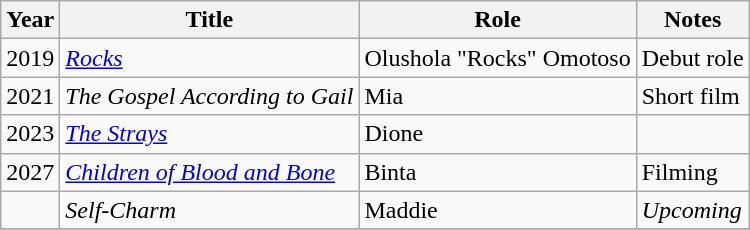<table class="wikitable">
<tr>
<th>Year</th>
<th>Title</th>
<th>Role</th>
<th>Notes</th>
</tr>
<tr>
<td>2019</td>
<td><em><a href='#'>Rocks</a></em></td>
<td>Olushola "Rocks" Omotoso</td>
<td>Debut role</td>
</tr>
<tr>
<td>2021</td>
<td><em>The Gospel According to Gail</em></td>
<td>Mia</td>
<td>Short film</td>
</tr>
<tr>
<td>2023</td>
<td><em><a href='#'>The Strays</a></em></td>
<td>Dione</td>
<td></td>
</tr>
<tr>
<td>2027</td>
<td><em><a href='#'>Children of Blood and Bone</a></em></td>
<td>Binta</td>
<td>Filming</td>
</tr>
<tr>
<td></td>
<td><em>Self-Charm</em></td>
<td>Maddie</td>
<td><em>Upcoming</em></td>
</tr>
<tr>
</tr>
</table>
